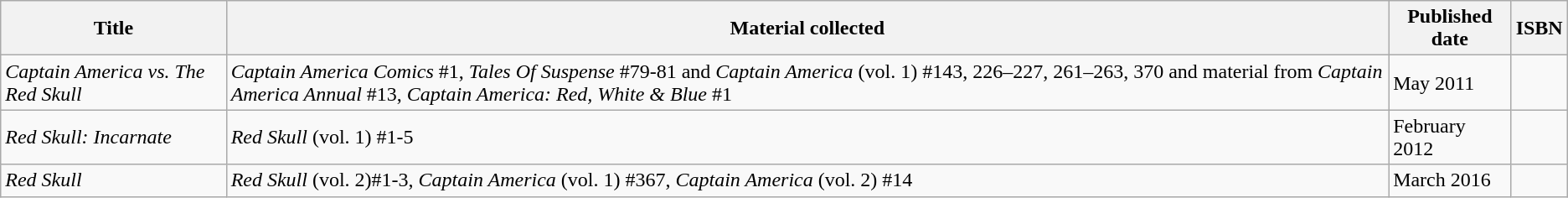<table class="wikitable">
<tr>
<th>Title</th>
<th>Material collected</th>
<th>Published date</th>
<th>ISBN</th>
</tr>
<tr>
<td><em>Captain America vs. The Red Skull</em></td>
<td><em>Captain America Comics</em> #1, <em>Tales Of Suspense</em> #79-81 and <em>Captain America</em> (vol. 1) #143, 226–227, 261–263, 370 and material from <em>Captain America Annual</em> #13, <em>Captain America: Red, White & Blue</em> #1</td>
<td>May 2011</td>
<td></td>
</tr>
<tr>
<td><em>Red Skull: Incarnate</em></td>
<td><em>Red Skull</em> (vol. 1) #1-5</td>
<td>February 2012</td>
<td></td>
</tr>
<tr>
<td><em>Red Skull</em></td>
<td><em>Red Skull</em> (vol. 2)#1-3, <em>Captain America</em> (vol. 1) #367, <em>Captain America</em> (vol. 2) #14</td>
<td>March 2016</td>
<td></td>
</tr>
</table>
